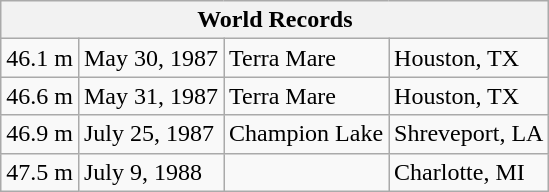<table class="wikitable">
<tr>
<th colspan="4">World Records</th>
</tr>
<tr>
<td>46.1 m</td>
<td>May 30, 1987</td>
<td>Terra Mare</td>
<td>Houston, TX</td>
</tr>
<tr>
<td>46.6 m</td>
<td>May 31, 1987</td>
<td>Terra Mare</td>
<td>Houston, TX</td>
</tr>
<tr>
<td>46.9 m</td>
<td>July 25, 1987</td>
<td>Champion Lake</td>
<td>Shreveport, LA</td>
</tr>
<tr>
<td>47.5 m</td>
<td>July 9, 1988</td>
<td></td>
<td>Charlotte, MI</td>
</tr>
</table>
